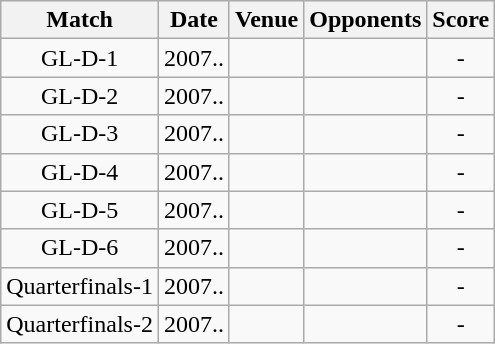<table class="wikitable" style="text-align:center;">
<tr>
<th>Match</th>
<th>Date</th>
<th>Venue</th>
<th>Opponents</th>
<th>Score</th>
</tr>
<tr>
<td>GL-D-1</td>
<td>2007..</td>
<td><a href='#'></a></td>
<td><a href='#'></a></td>
<td>-</td>
</tr>
<tr>
<td>GL-D-2</td>
<td>2007..</td>
<td><a href='#'></a></td>
<td><a href='#'></a></td>
<td>-</td>
</tr>
<tr>
<td>GL-D-3</td>
<td>2007..</td>
<td><a href='#'></a></td>
<td><a href='#'></a></td>
<td>-</td>
</tr>
<tr>
<td>GL-D-4</td>
<td>2007..</td>
<td><a href='#'></a></td>
<td><a href='#'></a></td>
<td>-</td>
</tr>
<tr>
<td>GL-D-5</td>
<td>2007..</td>
<td><a href='#'></a></td>
<td><a href='#'></a></td>
<td>-</td>
</tr>
<tr>
<td>GL-D-6</td>
<td>2007..</td>
<td><a href='#'></a></td>
<td><a href='#'></a></td>
<td>-</td>
</tr>
<tr>
<td>Quarterfinals-1</td>
<td>2007..</td>
<td><a href='#'></a></td>
<td><a href='#'></a></td>
<td>-</td>
</tr>
<tr>
<td>Quarterfinals-2</td>
<td>2007..</td>
<td><a href='#'></a></td>
<td><a href='#'></a></td>
<td>-</td>
</tr>
</table>
